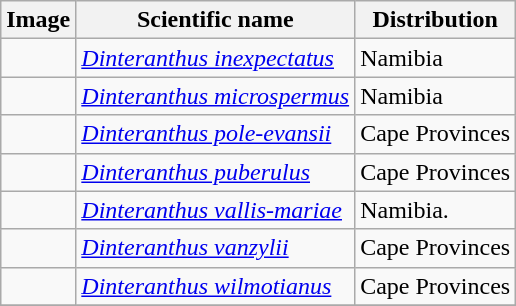<table class="wikitable">
<tr>
<th>Image</th>
<th>Scientific name</th>
<th>Distribution</th>
</tr>
<tr>
<td></td>
<td><em><a href='#'>Dinteranthus inexpectatus</a></em> </td>
<td>Namibia</td>
</tr>
<tr>
<td></td>
<td><em><a href='#'>Dinteranthus microspermus</a></em> </td>
<td>Namibia</td>
</tr>
<tr>
<td></td>
<td><em><a href='#'>Dinteranthus pole-evansii</a></em> </td>
<td>Cape Provinces</td>
</tr>
<tr>
<td></td>
<td><em><a href='#'>Dinteranthus puberulus</a></em> </td>
<td>Cape Provinces</td>
</tr>
<tr>
<td></td>
<td><em><a href='#'>Dinteranthus vallis-mariae</a></em> </td>
<td>Namibia.</td>
</tr>
<tr>
<td></td>
<td><em><a href='#'>Dinteranthus vanzylii</a></em> </td>
<td>Cape Provinces</td>
</tr>
<tr>
<td></td>
<td><em><a href='#'>Dinteranthus wilmotianus</a></em> </td>
<td>Cape Provinces</td>
</tr>
<tr>
</tr>
</table>
